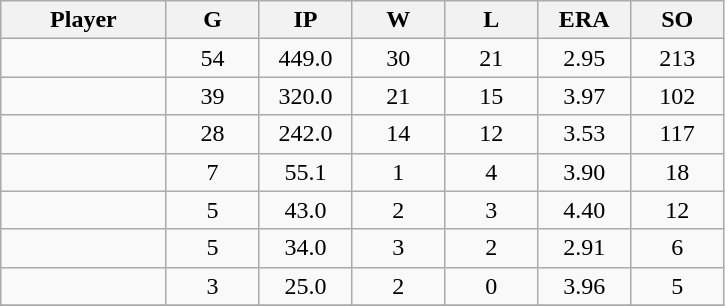<table class="wikitable sortable">
<tr>
<th bgcolor="#DDDDFF" width="16%">Player</th>
<th bgcolor="#DDDDFF" width="9%">G</th>
<th bgcolor="#DDDDFF" width="9%">IP</th>
<th bgcolor="#DDDDFF" width="9%">W</th>
<th bgcolor="#DDDDFF" width="9%">L</th>
<th bgcolor="#DDDDFF" width="9%">ERA</th>
<th bgcolor="#DDDDFF" width="9%">SO</th>
</tr>
<tr align="center">
<td></td>
<td>54</td>
<td>449.0</td>
<td>30</td>
<td>21</td>
<td>2.95</td>
<td>213</td>
</tr>
<tr align="center">
<td></td>
<td>39</td>
<td>320.0</td>
<td>21</td>
<td>15</td>
<td>3.97</td>
<td>102</td>
</tr>
<tr align="center">
<td></td>
<td>28</td>
<td>242.0</td>
<td>14</td>
<td>12</td>
<td>3.53</td>
<td>117</td>
</tr>
<tr align="center">
<td></td>
<td>7</td>
<td>55.1</td>
<td>1</td>
<td>4</td>
<td>3.90</td>
<td>18</td>
</tr>
<tr align="center">
<td></td>
<td>5</td>
<td>43.0</td>
<td>2</td>
<td>3</td>
<td>4.40</td>
<td>12</td>
</tr>
<tr align="center">
<td></td>
<td>5</td>
<td>34.0</td>
<td>3</td>
<td>2</td>
<td>2.91</td>
<td>6</td>
</tr>
<tr align="center">
<td></td>
<td>3</td>
<td>25.0</td>
<td>2</td>
<td>0</td>
<td>3.96</td>
<td>5</td>
</tr>
<tr align="center">
</tr>
</table>
